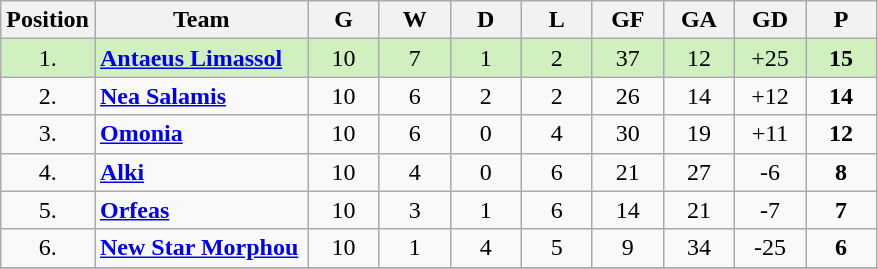<table class="wikitable sortable" style="text-align: center;">
<tr>
<th width="44">Position</th>
<th width="135">Team</th>
<th width="40">G</th>
<th width="40">W</th>
<th width="40">D</th>
<th width="40">L</th>
<th width="40">GF</th>
<th width="40">GA</th>
<th width="40">GD</th>
<th width="40">P</th>
</tr>
<tr bgcolor="D0F0C0">
<td>1.</td>
<td align="left"><strong><a href='#'>Antaeus Limassol</a></strong></td>
<td>10</td>
<td>7</td>
<td>1</td>
<td>2</td>
<td>37</td>
<td>12</td>
<td>+25</td>
<td><strong>15</strong></td>
</tr>
<tr>
<td>2.</td>
<td align="left"><strong><a href='#'>Nea Salamis</a></strong></td>
<td>10</td>
<td>6</td>
<td>2</td>
<td>2</td>
<td>26</td>
<td>14</td>
<td>+12</td>
<td><strong>14</strong></td>
</tr>
<tr>
<td>3.</td>
<td align="left"><strong><a href='#'>Omonia</a></strong></td>
<td>10</td>
<td>6</td>
<td>0</td>
<td>4</td>
<td>30</td>
<td>19</td>
<td>+11</td>
<td><strong>12 </strong></td>
</tr>
<tr>
<td>4.</td>
<td align="left"><strong><a href='#'>Alki</a></strong></td>
<td>10</td>
<td>4</td>
<td>0</td>
<td>6</td>
<td>21</td>
<td>27</td>
<td>-6</td>
<td><strong>8</strong></td>
</tr>
<tr>
<td>5.</td>
<td align="left"><strong><a href='#'>Orfeas</a></strong></td>
<td>10</td>
<td>3</td>
<td>1</td>
<td>6</td>
<td>14</td>
<td>21</td>
<td>-7</td>
<td><strong>7</strong></td>
</tr>
<tr>
<td>6.</td>
<td align="left"><strong><a href='#'>New Star Morphou</a></strong></td>
<td>10</td>
<td>1</td>
<td>4</td>
<td>5</td>
<td>9</td>
<td>34</td>
<td>-25</td>
<td><strong>6</strong></td>
</tr>
<tr>
</tr>
</table>
